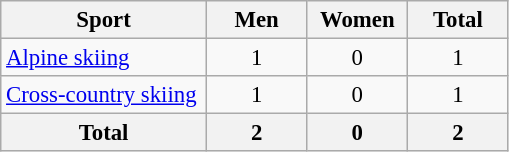<table class="wikitable" style="text-align:center; font-size: 95%">
<tr>
<th width=130>Sport</th>
<th width=60>Men</th>
<th width=60>Women</th>
<th width=60>Total</th>
</tr>
<tr>
<td align=left><a href='#'>Alpine skiing</a></td>
<td>1</td>
<td>0</td>
<td>1</td>
</tr>
<tr>
<td align=left><a href='#'>Cross-country skiing</a></td>
<td>1</td>
<td>0</td>
<td>1</td>
</tr>
<tr>
<th>Total</th>
<th>2</th>
<th>0</th>
<th>2</th>
</tr>
</table>
